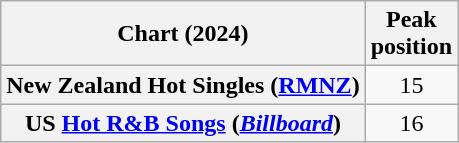<table class="wikitable sortable plainrowheaders" style="text-align:center">
<tr>
<th scope="col">Chart (2024)</th>
<th scope="col">Peak<br>position</th>
</tr>
<tr>
<th scope="row">New Zealand Hot Singles (<a href='#'>RMNZ</a>)</th>
<td>15</td>
</tr>
<tr>
<th scope="row">US <a href='#'>Hot R&B Songs</a> (<em><a href='#'>Billboard</a></em>)</th>
<td>16</td>
</tr>
</table>
